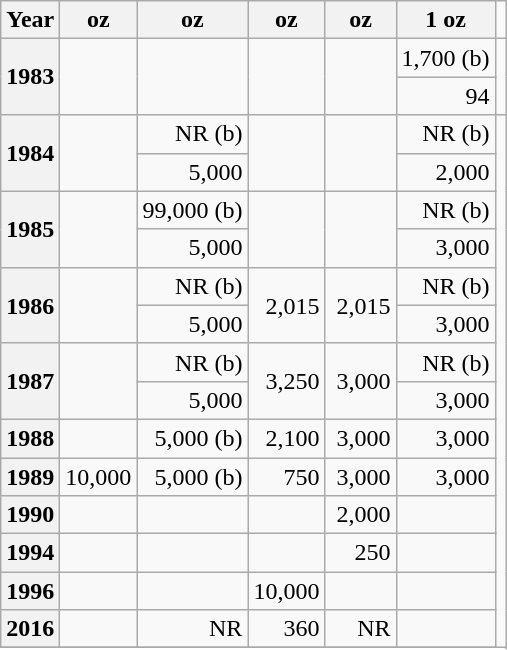<table class="wikitable" style="text-align:right;">
<tr>
<th>Year</th>
<th> oz</th>
<th> oz</th>
<th> oz</th>
<th> oz</th>
<th>1 oz</th>
<td></td>
</tr>
<tr>
<th rowspan="2">1983</th>
<td rowspan="2"></td>
<td rowspan="2"></td>
<td rowspan="2"></td>
<td rowspan="2"></td>
<td>1,700 (b)</td>
<td rowspan="2"></td>
</tr>
<tr>
<td>94</td>
</tr>
<tr>
<th rowspan="2">1984</th>
<td rowspan="2"></td>
<td>NR (b)</td>
<td rowspan="2"></td>
<td rowspan="2"></td>
<td>NR (b)</td>
</tr>
<tr>
<td>5,000</td>
<td>2,000</td>
</tr>
<tr>
<th rowspan="2">1985</th>
<td rowspan="2"></td>
<td>99,000 (b)</td>
<td rowspan="2"></td>
<td rowspan="2"></td>
<td>NR (b)</td>
</tr>
<tr>
<td>5,000</td>
<td>3,000</td>
</tr>
<tr>
<th rowspan="2">1986</th>
<td rowspan="2"></td>
<td>NR (b)</td>
<td rowspan="2">2,015</td>
<td rowspan="2"> 2,015</td>
<td>NR (b)</td>
</tr>
<tr>
<td>5,000</td>
<td>3,000</td>
</tr>
<tr>
<th rowspan="2">1987</th>
<td rowspan="2"></td>
<td>NR (b)</td>
<td rowspan="2">3,250</td>
<td rowspan="2">3,000</td>
<td>NR (b)</td>
</tr>
<tr>
<td>5,000</td>
<td>3,000</td>
</tr>
<tr>
<th>1988</th>
<td></td>
<td>5,000 (b)</td>
<td>2,100</td>
<td>3,000</td>
<td>3,000</td>
</tr>
<tr>
<th>1989</th>
<td>10,000</td>
<td>5,000 (b)</td>
<td>750</td>
<td>3,000</td>
<td>3,000</td>
</tr>
<tr>
<th>1990</th>
<td></td>
<td></td>
<td></td>
<td>2,000</td>
<td></td>
</tr>
<tr>
<th>1994</th>
<td></td>
<td></td>
<td></td>
<td>250</td>
<td></td>
</tr>
<tr>
<th>1996</th>
<td></td>
<td></td>
<td>10,000</td>
<td></td>
<td></td>
</tr>
<tr>
<th>2016</th>
<td></td>
<td>NR</td>
<td>360</td>
<td>NR</td>
<td></td>
</tr>
<tr>
</tr>
</table>
